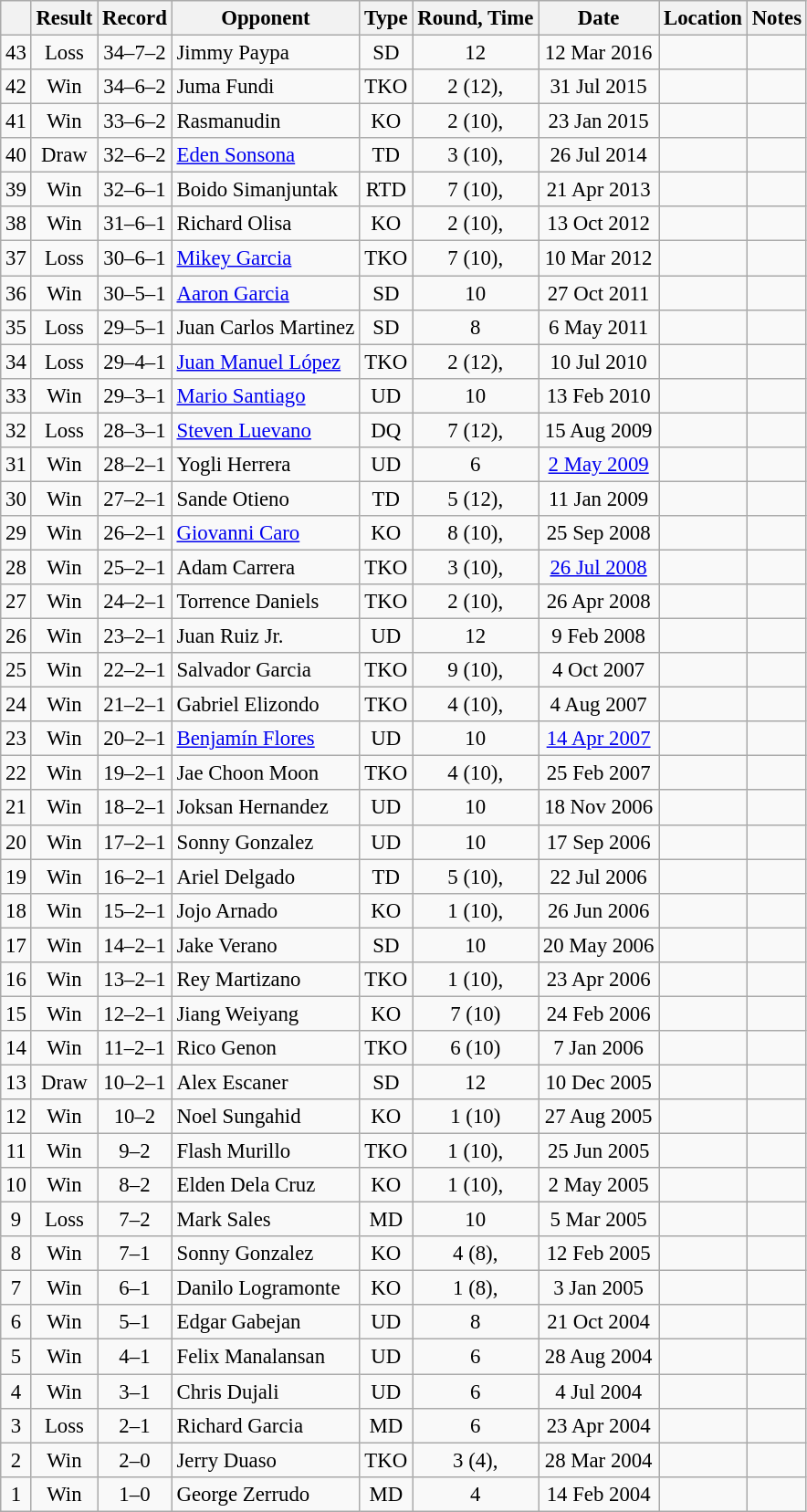<table class="wikitable" style="text-align:center; font-size:95%">
<tr>
<th></th>
<th>Result</th>
<th>Record</th>
<th>Opponent</th>
<th>Type</th>
<th>Round, Time</th>
<th>Date</th>
<th>Location</th>
<th>Notes</th>
</tr>
<tr>
<td>43</td>
<td>Loss</td>
<td>34–7–2</td>
<td align=left>Jimmy Paypa</td>
<td>SD</td>
<td>12</td>
<td>12 Mar 2016</td>
<td align=left></td>
<td align=left></td>
</tr>
<tr>
<td>42</td>
<td>Win</td>
<td>34–6–2</td>
<td align=left>Juma Fundi</td>
<td>TKO</td>
<td>2 (12), </td>
<td>31 Jul 2015</td>
<td align=left></td>
<td align=left></td>
</tr>
<tr>
<td>41</td>
<td>Win</td>
<td>33–6–2</td>
<td align=left>Rasmanudin</td>
<td>KO</td>
<td>2 (10), </td>
<td>23 Jan 2015</td>
<td align=left></td>
<td></td>
</tr>
<tr>
<td>40</td>
<td>Draw</td>
<td>32–6–2</td>
<td align=left><a href='#'>Eden Sonsona</a></td>
<td>TD</td>
<td>3 (10), </td>
<td>26 Jul 2014</td>
<td align=left></td>
<td align=left></td>
</tr>
<tr>
<td>39</td>
<td>Win</td>
<td>32–6–1</td>
<td align=left>Boido Simanjuntak</td>
<td>RTD</td>
<td>7 (10), </td>
<td>21 Apr 2013</td>
<td align=left></td>
<td></td>
</tr>
<tr>
<td>38</td>
<td>Win</td>
<td>31–6–1</td>
<td align=left>Richard Olisa</td>
<td>KO</td>
<td>2 (10), </td>
<td>13 Oct 2012</td>
<td align=left></td>
<td></td>
</tr>
<tr>
<td>37</td>
<td>Loss</td>
<td>30–6–1</td>
<td align=left><a href='#'>Mikey Garcia</a></td>
<td>TKO</td>
<td>7 (10), </td>
<td>10 Mar 2012</td>
<td align=left></td>
<td align=left></td>
</tr>
<tr>
<td>36</td>
<td>Win</td>
<td>30–5–1</td>
<td align=left><a href='#'>Aaron Garcia</a></td>
<td>SD</td>
<td>10</td>
<td>27 Oct 2011</td>
<td align=left></td>
<td></td>
</tr>
<tr>
<td>35</td>
<td>Loss</td>
<td>29–5–1</td>
<td align=left>Juan Carlos Martinez</td>
<td>SD</td>
<td>8</td>
<td>6 May 2011</td>
<td align=left></td>
<td></td>
</tr>
<tr>
<td>34</td>
<td>Loss</td>
<td>29–4–1</td>
<td align=left><a href='#'>Juan Manuel López</a></td>
<td>TKO</td>
<td>2 (12), </td>
<td>10 Jul 2010</td>
<td align=left></td>
<td align=left></td>
</tr>
<tr>
<td>33</td>
<td>Win</td>
<td>29–3–1</td>
<td align=left><a href='#'>Mario Santiago</a></td>
<td>UD</td>
<td>10</td>
<td>13 Feb 2010</td>
<td align=left></td>
<td></td>
</tr>
<tr>
<td>32</td>
<td>Loss</td>
<td>28–3–1</td>
<td align=left><a href='#'>Steven Luevano</a></td>
<td>DQ</td>
<td>7 (12), </td>
<td>15 Aug 2009</td>
<td align=left></td>
<td align=left></td>
</tr>
<tr>
<td>31</td>
<td>Win</td>
<td>28–2–1</td>
<td align=left>Yogli Herrera</td>
<td>UD</td>
<td>6</td>
<td><a href='#'>2 May 2009</a></td>
<td align=left></td>
<td></td>
</tr>
<tr>
<td>30</td>
<td>Win</td>
<td>27–2–1</td>
<td align=left>Sande Otieno</td>
<td>TD</td>
<td>5 (12), </td>
<td>11 Jan 2009</td>
<td align=left></td>
<td align=left></td>
</tr>
<tr>
<td>29</td>
<td>Win</td>
<td>26–2–1</td>
<td align=left><a href='#'>Giovanni Caro</a></td>
<td>KO</td>
<td>8 (10), </td>
<td>25 Sep 2008</td>
<td align=left></td>
<td></td>
</tr>
<tr>
<td>28</td>
<td>Win</td>
<td>25–2–1</td>
<td align=left>Adam Carrera</td>
<td>TKO</td>
<td>3 (10), </td>
<td><a href='#'>26 Jul 2008</a></td>
<td align=left></td>
<td></td>
</tr>
<tr>
<td>27</td>
<td>Win</td>
<td>24–2–1</td>
<td align=left>Torrence Daniels</td>
<td>TKO</td>
<td>2 (10), </td>
<td>26 Apr 2008</td>
<td align=left></td>
<td align=left></td>
</tr>
<tr>
<td>26</td>
<td>Win</td>
<td>23–2–1</td>
<td align=left>Juan Ruiz Jr.</td>
<td>UD</td>
<td>12</td>
<td>9 Feb 2008</td>
<td align=left></td>
<td align=left></td>
</tr>
<tr>
<td>25</td>
<td>Win</td>
<td>22–2–1</td>
<td align=left>Salvador Garcia</td>
<td>TKO</td>
<td>9 (10), </td>
<td>4 Oct 2007</td>
<td align=left></td>
<td></td>
</tr>
<tr>
<td>24</td>
<td>Win</td>
<td>21–2–1</td>
<td align=left>Gabriel Elizondo</td>
<td>TKO</td>
<td>4 (10), </td>
<td>4 Aug 2007</td>
<td align=left></td>
<td align=left></td>
</tr>
<tr>
<td>23</td>
<td>Win</td>
<td>20–2–1</td>
<td align=left><a href='#'>Benjamín Flores</a></td>
<td>UD</td>
<td>10</td>
<td><a href='#'>14 Apr 2007</a></td>
<td align=left></td>
<td align=left></td>
</tr>
<tr>
<td>22</td>
<td>Win</td>
<td>19–2–1</td>
<td align=left>Jae Choon Moon</td>
<td>TKO</td>
<td>4 (10), </td>
<td>25 Feb 2007</td>
<td align=left></td>
<td></td>
</tr>
<tr>
<td>21</td>
<td>Win</td>
<td>18–2–1</td>
<td align=left>Joksan Hernandez</td>
<td>UD</td>
<td>10</td>
<td>18 Nov 2006</td>
<td align=left></td>
<td align=left></td>
</tr>
<tr>
<td>20</td>
<td>Win</td>
<td>17–2–1</td>
<td align=left>Sonny Gonzalez</td>
<td>UD</td>
<td>10</td>
<td>17 Sep 2006</td>
<td align=left></td>
<td></td>
</tr>
<tr>
<td>19</td>
<td>Win</td>
<td>16–2–1</td>
<td align=left>Ariel Delgado</td>
<td>TD</td>
<td>5 (10), </td>
<td>22 Jul 2006</td>
<td align=left></td>
<td align=left></td>
</tr>
<tr>
<td>18</td>
<td>Win</td>
<td>15–2–1</td>
<td align=left>Jojo Arnado</td>
<td>KO</td>
<td>1 (10), </td>
<td>26 Jun 2006</td>
<td align=left></td>
<td></td>
</tr>
<tr>
<td>17</td>
<td>Win</td>
<td>14–2–1</td>
<td align=left>Jake Verano</td>
<td>SD</td>
<td>10</td>
<td>20 May 2006</td>
<td align=left></td>
<td></td>
</tr>
<tr>
<td>16</td>
<td>Win</td>
<td>13–2–1</td>
<td align=left>Rey Martizano</td>
<td>TKO</td>
<td>1 (10), </td>
<td>23 Apr 2006</td>
<td align=left></td>
<td></td>
</tr>
<tr>
<td>15</td>
<td>Win</td>
<td>12–2–1</td>
<td align=left>Jiang Weiyang</td>
<td>KO</td>
<td>7 (10)</td>
<td>24 Feb 2006</td>
<td align=left></td>
<td></td>
</tr>
<tr>
<td>14</td>
<td>Win</td>
<td>11–2–1</td>
<td align=left>Rico Genon</td>
<td>TKO</td>
<td>6 (10)</td>
<td>7 Jan 2006</td>
<td align=left></td>
<td></td>
</tr>
<tr>
<td>13</td>
<td>Draw</td>
<td>10–2–1</td>
<td align=left>Alex Escaner</td>
<td>SD</td>
<td>12</td>
<td>10 Dec 2005</td>
<td align=left></td>
<td align=left></td>
</tr>
<tr>
<td>12</td>
<td>Win</td>
<td>10–2</td>
<td align=left>Noel Sungahid</td>
<td>KO</td>
<td>1 (10)</td>
<td>27 Aug 2005</td>
<td align=left></td>
<td></td>
</tr>
<tr>
<td>11</td>
<td>Win</td>
<td>9–2</td>
<td align=left>Flash Murillo</td>
<td>TKO</td>
<td>1 (10), </td>
<td>25 Jun 2005</td>
<td align=left></td>
<td></td>
</tr>
<tr>
<td>10</td>
<td>Win</td>
<td>8–2</td>
<td align=left>Elden Dela Cruz</td>
<td>KO</td>
<td>1 (10), </td>
<td>2 May 2005</td>
<td align=left></td>
<td></td>
</tr>
<tr>
<td>9</td>
<td>Loss</td>
<td>7–2</td>
<td align=left>Mark Sales</td>
<td>MD</td>
<td>10</td>
<td>5 Mar 2005</td>
<td align=left></td>
<td></td>
</tr>
<tr>
<td>8</td>
<td>Win</td>
<td>7–1</td>
<td align=left>Sonny Gonzalez</td>
<td>KO</td>
<td>4 (8), </td>
<td>12 Feb 2005</td>
<td align=left></td>
<td></td>
</tr>
<tr>
<td>7</td>
<td>Win</td>
<td>6–1</td>
<td align=left>Danilo Logramonte</td>
<td>KO</td>
<td>1 (8), </td>
<td>3 Jan 2005</td>
<td align=left></td>
<td></td>
</tr>
<tr>
<td>6</td>
<td>Win</td>
<td>5–1</td>
<td align=left>Edgar Gabejan</td>
<td>UD</td>
<td>8</td>
<td>21 Oct 2004</td>
<td align=left></td>
<td></td>
</tr>
<tr>
<td>5</td>
<td>Win</td>
<td>4–1</td>
<td align=left>Felix Manalansan</td>
<td>UD</td>
<td>6</td>
<td>28 Aug 2004</td>
<td align=left></td>
<td></td>
</tr>
<tr>
<td>4</td>
<td>Win</td>
<td>3–1</td>
<td align=left>Chris Dujali</td>
<td>UD</td>
<td>6</td>
<td>4 Jul 2004</td>
<td align=left></td>
<td></td>
</tr>
<tr>
<td>3</td>
<td>Loss</td>
<td>2–1</td>
<td align=left>Richard Garcia</td>
<td>MD</td>
<td>6</td>
<td>23 Apr 2004</td>
<td align=left></td>
<td></td>
</tr>
<tr>
<td>2</td>
<td>Win</td>
<td>2–0</td>
<td align=left>Jerry Duaso</td>
<td>TKO</td>
<td>3 (4), </td>
<td>28 Mar 2004</td>
<td align=left></td>
<td></td>
</tr>
<tr>
<td>1</td>
<td>Win</td>
<td>1–0</td>
<td align=left>George Zerrudo</td>
<td>MD</td>
<td>4</td>
<td>14 Feb 2004</td>
<td align=left></td>
<td></td>
</tr>
</table>
